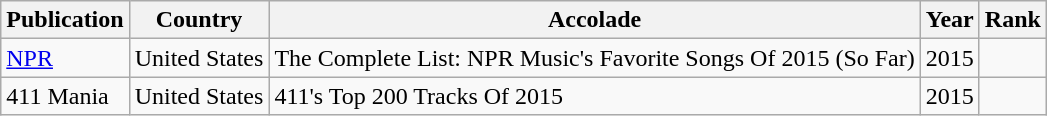<table class="wikitable sortable">
<tr>
<th>Publication</th>
<th>Country</th>
<th>Accolade</th>
<th>Year</th>
<th style="text-align:center;">Rank</th>
</tr>
<tr>
<td><a href='#'>NPR</a></td>
<td>United States</td>
<td>The Complete List: NPR Music's Favorite Songs Of 2015 (So Far)</td>
<td>2015</td>
<td></td>
</tr>
<tr>
<td>411 Mania</td>
<td>United States</td>
<td>411's Top 200 Tracks Of 2015</td>
<td>2015</td>
<td></td>
</tr>
</table>
